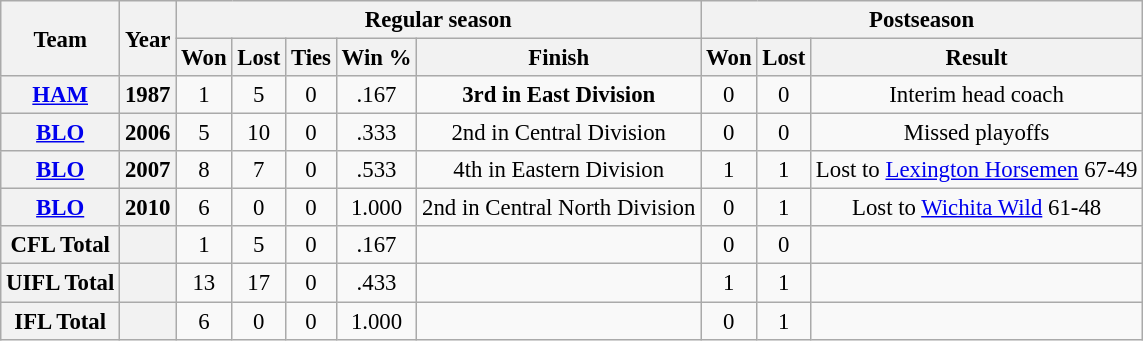<table class="wikitable" style="font-size: 95%; text-align:center;">
<tr>
<th rowspan="2">Team</th>
<th rowspan="2">Year</th>
<th colspan="5">Regular season</th>
<th colspan="4">Postseason</th>
</tr>
<tr>
<th>Won</th>
<th>Lost</th>
<th>Ties</th>
<th>Win %</th>
<th>Finish</th>
<th>Won</th>
<th>Lost</th>
<th>Result</th>
</tr>
<tr>
<th><a href='#'>HAM</a></th>
<th>1987</th>
<td>1</td>
<td>5</td>
<td>0</td>
<td>.167</td>
<td><strong>3rd in East Division</strong></td>
<td>0</td>
<td>0</td>
<td>Interim head coach</td>
</tr>
<tr>
<th><a href='#'>BLO</a></th>
<th>2006</th>
<td>5</td>
<td>10</td>
<td>0</td>
<td>.333</td>
<td>2nd in Central Division</td>
<td>0</td>
<td>0</td>
<td>Missed playoffs</td>
</tr>
<tr>
<th><a href='#'>BLO</a></th>
<th>2007</th>
<td>8</td>
<td>7</td>
<td>0</td>
<td>.533</td>
<td>4th in Eastern Division</td>
<td>1</td>
<td>1</td>
<td>Lost to <a href='#'>Lexington Horsemen</a> 67-49</td>
</tr>
<tr>
<th><a href='#'>BLO</a></th>
<th>2010</th>
<td>6</td>
<td>0</td>
<td>0</td>
<td>1.000</td>
<td>2nd in Central North Division</td>
<td>0</td>
<td>1</td>
<td>Lost to <a href='#'>Wichita Wild</a> 61-48</td>
</tr>
<tr>
<th>CFL Total</th>
<th></th>
<td>1</td>
<td>5</td>
<td>0</td>
<td>.167</td>
<td></td>
<td>0</td>
<td>0</td>
<td></td>
</tr>
<tr>
<th>UIFL Total</th>
<th></th>
<td>13</td>
<td>17</td>
<td>0</td>
<td>.433</td>
<td></td>
<td>1</td>
<td>1</td>
<td></td>
</tr>
<tr>
<th>IFL Total</th>
<th></th>
<td>6</td>
<td>0</td>
<td>0</td>
<td>1.000</td>
<td></td>
<td>0</td>
<td>1</td>
<td></td>
</tr>
</table>
